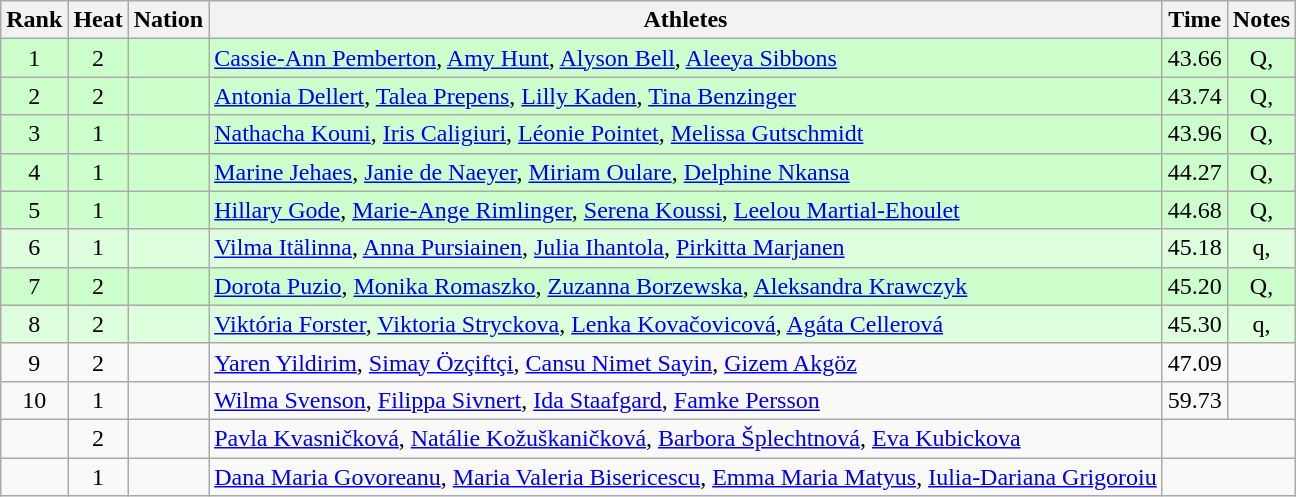<table class="wikitable sortable" style="text-align:center;">
<tr>
<th>Rank</th>
<th>Heat</th>
<th>Nation</th>
<th>Athletes</th>
<th>Time</th>
<th>Notes</th>
</tr>
<tr bgcolor=ccffcc>
<td>1</td>
<td>2</td>
<td align=left></td>
<td align=left><a href='#'>Cassie-Ann Pemberton</a>, <a href='#'>Amy Hunt</a>, <a href='#'>Alyson Bell</a>, <a href='#'>Aleeya Sibbons</a></td>
<td>43.66</td>
<td>Q, </td>
</tr>
<tr bgcolor=ccffcc>
<td>2</td>
<td>2</td>
<td align=left></td>
<td align=left><a href='#'>Antonia Dellert</a>, <a href='#'>Talea Prepens</a>, <a href='#'>Lilly Kaden</a>, <a href='#'>Tina Benzinger</a></td>
<td>43.74</td>
<td>Q, </td>
</tr>
<tr bgcolor=ccffcc>
<td>3</td>
<td>1</td>
<td align=left></td>
<td align=left><a href='#'>Nathacha Kouni</a>, <a href='#'>Iris Caligiuri</a>, <a href='#'>Léonie Pointet</a>, <a href='#'>Melissa Gutschmidt</a></td>
<td>43.96</td>
<td>Q, </td>
</tr>
<tr bgcolor=ccffcc>
<td>4</td>
<td>1</td>
<td align=left></td>
<td align=left><a href='#'>Marine Jehaes</a>, <a href='#'>Janie de Naeyer</a>, <a href='#'>Miriam Oulare</a>, <a href='#'>Delphine Nkansa</a></td>
<td>44.27</td>
<td>Q, </td>
</tr>
<tr bgcolor=ccffcc>
<td>5</td>
<td>1</td>
<td align=left></td>
<td align=left><a href='#'>Hillary Gode</a>, <a href='#'>Marie-Ange Rimlinger</a>, <a href='#'>Serena Koussi</a>, <a href='#'>Leelou Martial-Ehoulet</a></td>
<td>44.68</td>
<td>Q, </td>
</tr>
<tr bgcolor=ddffdd>
<td>6</td>
<td>1</td>
<td align=left></td>
<td align=left><a href='#'>Vilma Itälinna</a>, <a href='#'>Anna Pursiainen</a>, <a href='#'>Julia Ihantola</a>, <a href='#'>Pirkitta Marjanen</a></td>
<td>45.18</td>
<td>q, </td>
</tr>
<tr bgcolor=ccffcc>
<td>7</td>
<td>2</td>
<td align=left></td>
<td align=left><a href='#'>Dorota Puzio</a>, <a href='#'>Monika Romaszko</a>, <a href='#'>Zuzanna Borzewska</a>, <a href='#'>Aleksandra Krawczyk</a></td>
<td>45.20</td>
<td>Q, </td>
</tr>
<tr bgcolor=ddffdd>
<td>8</td>
<td>2</td>
<td align=left></td>
<td align=left><a href='#'>Viktória Forster</a>, <a href='#'>Viktoria Stryckova</a>, <a href='#'>Lenka Kovačovicová</a>, <a href='#'>Agáta Cellerová</a></td>
<td>45.30</td>
<td>q, </td>
</tr>
<tr>
<td>9</td>
<td>2</td>
<td align=left></td>
<td align=left><a href='#'>Yaren Yildirim</a>, <a href='#'>Simay Özçiftçi</a>, <a href='#'>Cansu Nimet Sayin</a>, <a href='#'>Gizem Akgöz</a></td>
<td>47.09</td>
<td></td>
</tr>
<tr>
<td>10</td>
<td>1</td>
<td align=left></td>
<td align=left><a href='#'>Wilma Svenson</a>, <a href='#'>Filippa Sivnert</a>, <a href='#'>Ida Staafgard</a>, <a href='#'>Famke Persson</a></td>
<td>59.73</td>
<td></td>
</tr>
<tr>
<td></td>
<td>2</td>
<td align=left></td>
<td align=left><a href='#'>Pavla Kvasničková</a>, <a href='#'>Natálie Kožuškaničková</a>, <a href='#'>Barbora Šplechtnová</a>, <a href='#'>Eva Kubickova</a></td>
<td colspan=2></td>
</tr>
<tr>
<td></td>
<td>1</td>
<td align=left></td>
<td align=left><a href='#'>Dana Maria Govoreanu</a>, <a href='#'>Maria Valeria Bisericescu</a>, <a href='#'>Emma Maria Matyus</a>, <a href='#'>Iulia-Dariana Grigoroiu</a></td>
<td colspan=2></td>
</tr>
</table>
